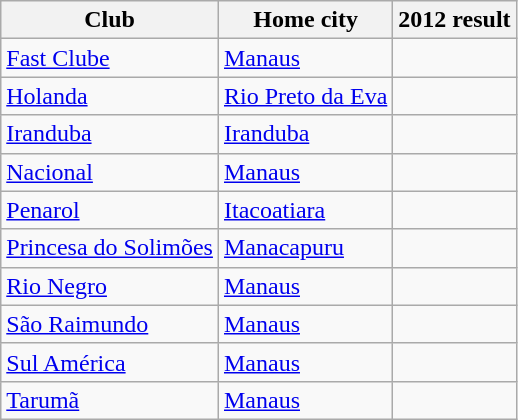<table class="wikitable sortable">
<tr>
<th>Club</th>
<th>Home city</th>
<th>2012 result</th>
</tr>
<tr>
<td><a href='#'>Fast Clube</a></td>
<td><a href='#'>Manaus</a></td>
<td></td>
</tr>
<tr>
<td><a href='#'>Holanda</a></td>
<td><a href='#'>Rio Preto da Eva</a></td>
<td></td>
</tr>
<tr>
<td><a href='#'>Iranduba</a></td>
<td><a href='#'>Iranduba</a></td>
<td></td>
</tr>
<tr>
<td><a href='#'>Nacional</a></td>
<td><a href='#'>Manaus</a></td>
<td></td>
</tr>
<tr>
<td><a href='#'>Penarol</a></td>
<td><a href='#'>Itacoatiara</a></td>
<td></td>
</tr>
<tr>
<td><a href='#'>Princesa do Solimões</a></td>
<td><a href='#'>Manacapuru</a></td>
<td></td>
</tr>
<tr>
<td><a href='#'>Rio Negro</a></td>
<td><a href='#'>Manaus</a></td>
<td></td>
</tr>
<tr>
<td><a href='#'>São Raimundo</a></td>
<td><a href='#'>Manaus</a></td>
<td></td>
</tr>
<tr>
<td><a href='#'>Sul América</a></td>
<td><a href='#'>Manaus</a></td>
<td></td>
</tr>
<tr>
<td><a href='#'>Tarumã</a></td>
<td><a href='#'>Manaus</a></td>
<td></td>
</tr>
</table>
